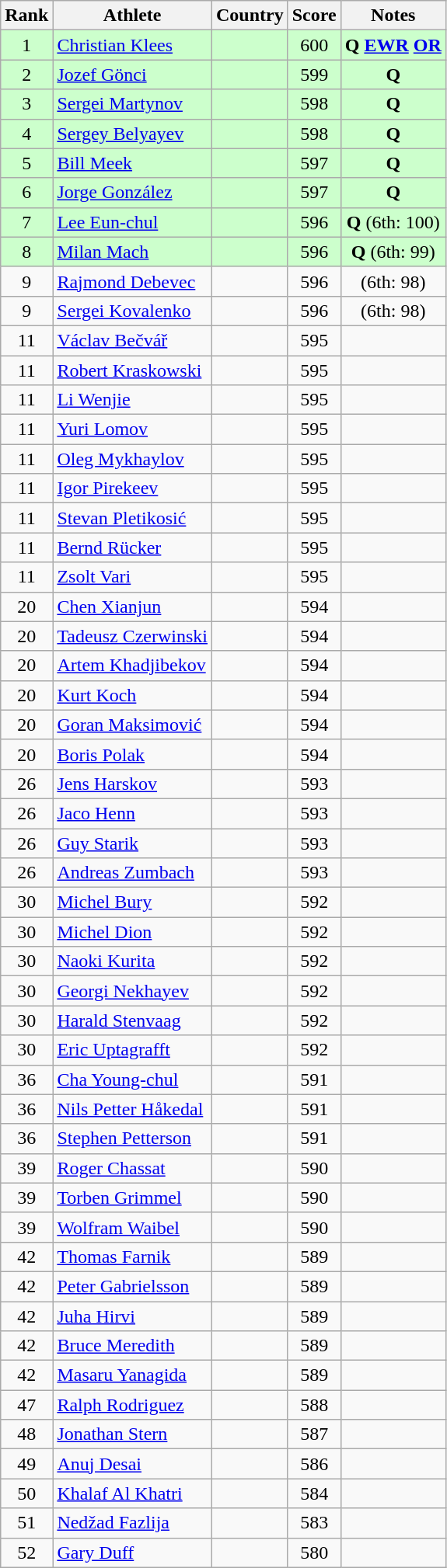<table class="wikitable sortable" style="text-align: center">
<tr>
<th>Rank</th>
<th>Athlete</th>
<th>Country</th>
<th>Score</th>
<th>Notes</th>
</tr>
<tr bgcolor=#ccffcc>
<td>1</td>
<td align=left><a href='#'>Christian Klees</a></td>
<td align=left></td>
<td>600</td>
<td><strong>Q <a href='#'>EWR</a> <a href='#'>OR</a></strong></td>
</tr>
<tr bgcolor=#ccffcc>
<td>2</td>
<td align=left><a href='#'>Jozef Gönci</a></td>
<td align=left></td>
<td>599</td>
<td><strong>Q</strong></td>
</tr>
<tr bgcolor=#ccffcc>
<td>3</td>
<td align=left><a href='#'>Sergei Martynov</a></td>
<td align=left></td>
<td>598</td>
<td><strong>Q</strong></td>
</tr>
<tr bgcolor=#ccffcc>
<td>4</td>
<td align=left><a href='#'>Sergey Belyayev</a></td>
<td align=left></td>
<td>598</td>
<td><strong>Q</strong></td>
</tr>
<tr bgcolor=#ccffcc>
<td>5</td>
<td align=left><a href='#'>Bill Meek</a></td>
<td align=left></td>
<td>597</td>
<td><strong>Q</strong></td>
</tr>
<tr bgcolor=#ccffcc>
<td>6</td>
<td align=left><a href='#'>Jorge González</a></td>
<td align=left></td>
<td>597</td>
<td><strong>Q</strong></td>
</tr>
<tr bgcolor=#ccffcc>
<td>7</td>
<td align=left><a href='#'>Lee Eun-chul</a></td>
<td align=left></td>
<td>596</td>
<td><strong>Q</strong> (6th: 100)</td>
</tr>
<tr bgcolor=#ccffcc>
<td>8</td>
<td align=left><a href='#'>Milan Mach</a></td>
<td align=left></td>
<td>596</td>
<td><strong>Q</strong> (6th: 99)</td>
</tr>
<tr>
<td>9</td>
<td align=left><a href='#'>Rajmond Debevec</a></td>
<td align=left></td>
<td>596</td>
<td>(6th: 98)</td>
</tr>
<tr>
<td>9</td>
<td align=left><a href='#'>Sergei Kovalenko</a></td>
<td align=left></td>
<td>596</td>
<td>(6th: 98)</td>
</tr>
<tr>
<td>11</td>
<td align=left><a href='#'>Václav Bečvář</a></td>
<td align=left></td>
<td>595</td>
<td></td>
</tr>
<tr>
<td>11</td>
<td align=left><a href='#'>Robert Kraskowski</a></td>
<td align=left></td>
<td>595</td>
<td></td>
</tr>
<tr>
<td>11</td>
<td align=left><a href='#'>Li Wenjie</a></td>
<td align=left></td>
<td>595</td>
<td></td>
</tr>
<tr>
<td>11</td>
<td align=left><a href='#'>Yuri Lomov</a></td>
<td align=left></td>
<td>595</td>
<td></td>
</tr>
<tr>
<td>11</td>
<td align=left><a href='#'>Oleg Mykhaylov</a></td>
<td align=left></td>
<td>595</td>
<td></td>
</tr>
<tr>
<td>11</td>
<td align=left><a href='#'>Igor Pirekeev</a></td>
<td align=left></td>
<td>595</td>
<td></td>
</tr>
<tr>
<td>11</td>
<td align=left><a href='#'>Stevan Pletikosić</a></td>
<td align=left></td>
<td>595</td>
<td></td>
</tr>
<tr>
<td>11</td>
<td align=left><a href='#'>Bernd Rücker</a></td>
<td align=left></td>
<td>595</td>
<td></td>
</tr>
<tr>
<td>11</td>
<td align=left><a href='#'>Zsolt Vari</a></td>
<td align=left></td>
<td>595</td>
<td></td>
</tr>
<tr>
<td>20</td>
<td align=left><a href='#'>Chen Xianjun</a></td>
<td align=left></td>
<td>594</td>
<td></td>
</tr>
<tr>
<td>20</td>
<td align=left><a href='#'>Tadeusz Czerwinski</a></td>
<td align=left></td>
<td>594</td>
<td></td>
</tr>
<tr>
<td>20</td>
<td align=left><a href='#'>Artem Khadjibekov</a></td>
<td align=left></td>
<td>594</td>
<td></td>
</tr>
<tr>
<td>20</td>
<td align=left><a href='#'>Kurt Koch</a></td>
<td align=left></td>
<td>594</td>
<td></td>
</tr>
<tr>
<td>20</td>
<td align=left><a href='#'>Goran Maksimović</a></td>
<td align=left></td>
<td>594</td>
<td></td>
</tr>
<tr>
<td>20</td>
<td align=left><a href='#'>Boris Polak</a></td>
<td align=left></td>
<td>594</td>
<td></td>
</tr>
<tr>
<td>26</td>
<td align=left><a href='#'>Jens Harskov</a></td>
<td align=left></td>
<td>593</td>
<td></td>
</tr>
<tr>
<td>26</td>
<td align=left><a href='#'>Jaco Henn</a></td>
<td align=left></td>
<td>593</td>
<td></td>
</tr>
<tr>
<td>26</td>
<td align=left><a href='#'>Guy Starik</a></td>
<td align=left></td>
<td>593</td>
<td></td>
</tr>
<tr>
<td>26</td>
<td align=left><a href='#'>Andreas Zumbach</a></td>
<td align=left></td>
<td>593</td>
<td></td>
</tr>
<tr>
<td>30</td>
<td align=left><a href='#'>Michel Bury</a></td>
<td align=left></td>
<td>592</td>
<td></td>
</tr>
<tr>
<td>30</td>
<td align=left><a href='#'>Michel Dion</a></td>
<td align=left></td>
<td>592</td>
<td></td>
</tr>
<tr>
<td>30</td>
<td align=left><a href='#'>Naoki Kurita</a></td>
<td align=left></td>
<td>592</td>
<td></td>
</tr>
<tr>
<td>30</td>
<td align=left><a href='#'>Georgi Nekhayev</a></td>
<td align=left></td>
<td>592</td>
<td></td>
</tr>
<tr>
<td>30</td>
<td align=left><a href='#'>Harald Stenvaag</a></td>
<td align=left></td>
<td>592</td>
<td></td>
</tr>
<tr>
<td>30</td>
<td align=left><a href='#'>Eric Uptagrafft</a></td>
<td align=left></td>
<td>592</td>
<td></td>
</tr>
<tr>
<td>36</td>
<td align=left><a href='#'>Cha Young-chul</a></td>
<td align=left></td>
<td>591</td>
<td></td>
</tr>
<tr>
<td>36</td>
<td align=left><a href='#'>Nils Petter Håkedal</a></td>
<td align=left></td>
<td>591</td>
<td></td>
</tr>
<tr>
<td>36</td>
<td align=left><a href='#'>Stephen Petterson</a></td>
<td align=left></td>
<td>591</td>
<td></td>
</tr>
<tr>
<td>39</td>
<td align=left><a href='#'>Roger Chassat</a></td>
<td align=left></td>
<td>590</td>
<td></td>
</tr>
<tr>
<td>39</td>
<td align=left><a href='#'>Torben Grimmel</a></td>
<td align=left></td>
<td>590</td>
<td></td>
</tr>
<tr>
<td>39</td>
<td align=left><a href='#'>Wolfram Waibel</a></td>
<td align=left></td>
<td>590</td>
<td></td>
</tr>
<tr>
<td>42</td>
<td align=left><a href='#'>Thomas Farnik</a></td>
<td align=left></td>
<td>589</td>
<td></td>
</tr>
<tr>
<td>42</td>
<td align=left><a href='#'>Peter Gabrielsson</a></td>
<td align=left></td>
<td>589</td>
<td></td>
</tr>
<tr>
<td>42</td>
<td align=left><a href='#'>Juha Hirvi</a></td>
<td align=left></td>
<td>589</td>
<td></td>
</tr>
<tr>
<td>42</td>
<td align=left><a href='#'>Bruce Meredith</a></td>
<td align=left></td>
<td>589</td>
<td></td>
</tr>
<tr>
<td>42</td>
<td align=left><a href='#'>Masaru Yanagida</a></td>
<td align=left></td>
<td>589</td>
<td></td>
</tr>
<tr>
<td>47</td>
<td align=left><a href='#'>Ralph Rodriguez</a></td>
<td align=left></td>
<td>588</td>
<td></td>
</tr>
<tr>
<td>48</td>
<td align=left><a href='#'>Jonathan Stern</a></td>
<td align=left></td>
<td>587</td>
<td></td>
</tr>
<tr>
<td>49</td>
<td align=left><a href='#'>Anuj Desai</a></td>
<td align=left></td>
<td>586</td>
<td></td>
</tr>
<tr>
<td>50</td>
<td align=left><a href='#'>Khalaf Al Khatri</a></td>
<td align=left></td>
<td>584</td>
<td></td>
</tr>
<tr>
<td>51</td>
<td align=left><a href='#'>Nedžad Fazlija</a></td>
<td align=left></td>
<td>583</td>
<td></td>
</tr>
<tr>
<td>52</td>
<td align=left><a href='#'>Gary Duff</a></td>
<td align=left></td>
<td>580</td>
<td></td>
</tr>
</table>
